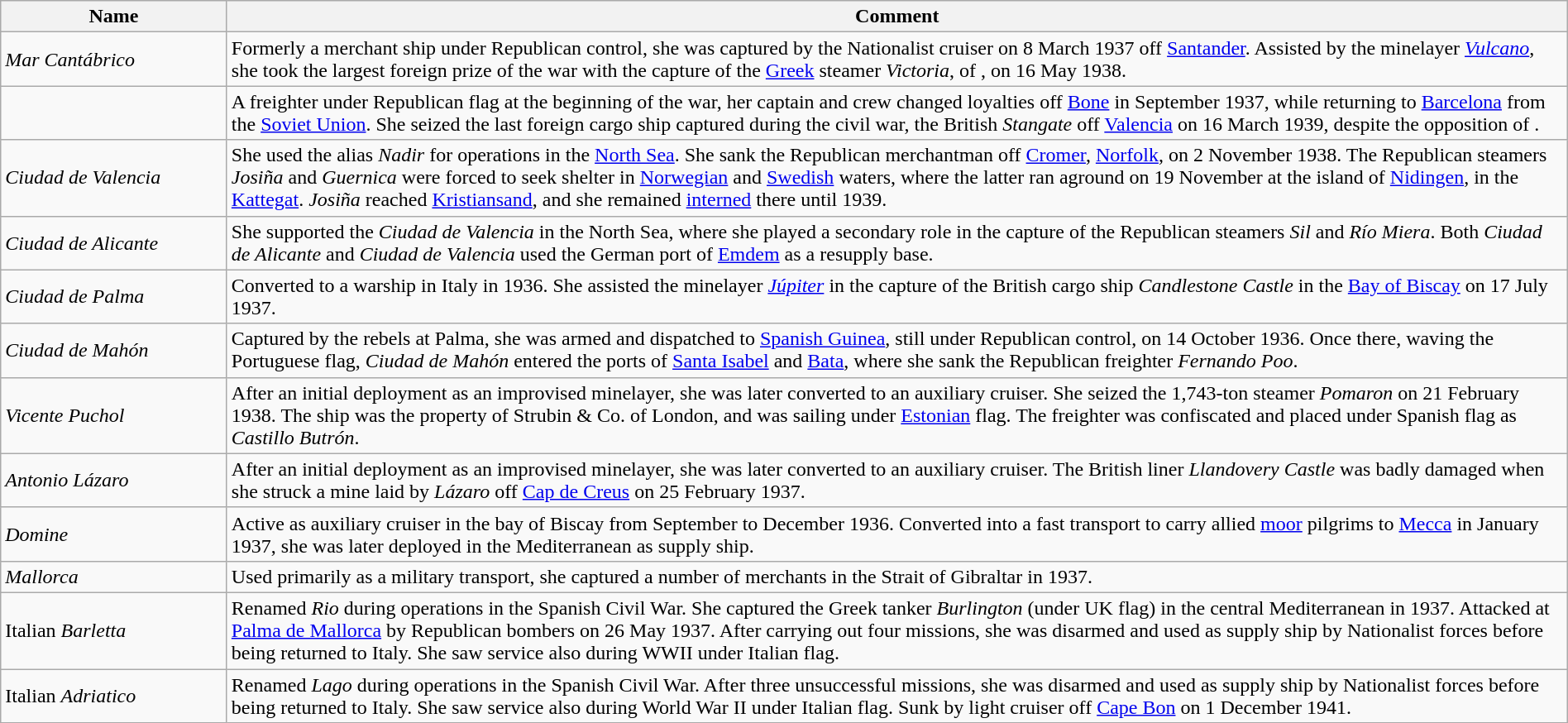<table class="wikitable" width="100%">
<tr>
<th width="175">Name</th>
<th>Comment</th>
</tr>
<tr>
<td><em>Mar Cantábrico</em></td>
<td>Formerly a merchant ship under Republican control, she was captured by the Nationalist cruiser  on 8 March 1937 off <a href='#'>Santander</a>. Assisted by the minelayer <a href='#'><em>Vulcano</em></a>, she took the largest foreign prize of the war with the capture of the <a href='#'>Greek</a> steamer <em>Victoria</em>, of , on 16 May 1938.</td>
</tr>
<tr>
<td></td>
<td>A freighter under Republican flag at the beginning of the war, her captain and crew changed loyalties off <a href='#'>Bone</a> in September 1937, while returning to <a href='#'>Barcelona</a> from the <a href='#'>Soviet Union</a>. She seized the last foreign cargo ship captured during the civil war, the British <em>Stangate</em> off <a href='#'>Valencia</a> on 16 March 1939, despite the opposition of .</td>
</tr>
<tr>
<td><em>Ciudad de Valencia</em></td>
<td>She used the alias <em>Nadir</em> for operations in the <a href='#'>North Sea</a>. She sank the Republican merchantman  off <a href='#'>Cromer</a>, <a href='#'>Norfolk</a>, on 2 November 1938. The Republican steamers <em>Josiña</em> and <em>Guernica</em> were forced to seek shelter in <a href='#'>Norwegian</a> and <a href='#'>Swedish</a> waters, where the latter ran aground on 19 November at the island of <a href='#'>Nidingen</a>, in the <a href='#'>Kattegat</a>. <em>Josiña</em> reached <a href='#'>Kristiansand</a>, and she remained <a href='#'>interned</a> there until 1939.</td>
</tr>
<tr>
<td><em>Ciudad de Alicante</em></td>
<td>She supported the <em>Ciudad de Valencia</em> in the North Sea, where she played a secondary role in the capture of the Republican steamers <em>Sil</em> and <em>Río Miera</em>. Both <em>Ciudad de Alicante</em> and <em>Ciudad de Valencia</em> used the German port of <a href='#'>Emdem</a> as a resupply base.</td>
</tr>
<tr>
<td><em>Ciudad de Palma</em></td>
<td>Converted to a warship in Italy in 1936. She assisted the minelayer <a href='#'><em>Júpiter</em></a> in the capture of the British cargo ship <em>Candlestone Castle</em> in the <a href='#'>Bay of Biscay</a> on 17 July 1937.</td>
</tr>
<tr>
<td><em>Ciudad de Mahón</em></td>
<td>Captured by the rebels at Palma, she was armed and dispatched to <a href='#'>Spanish Guinea</a>, still under Republican control, on 14 October 1936. Once there, waving the Portuguese flag, <em>Ciudad de Mahón</em> entered the ports of <a href='#'>Santa Isabel</a> and <a href='#'>Bata</a>, where she sank the Republican freighter <em>Fernando Poo</em>.</td>
</tr>
<tr>
<td><em>Vicente Puchol</em></td>
<td>After an initial deployment as an improvised minelayer, she was later converted to an auxiliary cruiser. She seized the 1,743-ton steamer <em>Pomaron</em> on 21 February 1938. The ship was the property of Strubin & Co. of London, and was sailing under <a href='#'>Estonian</a> flag. The freighter was confiscated and placed under Spanish flag as <em>Castillo Butrón</em>.</td>
</tr>
<tr>
<td><em>Antonio Lázaro</em></td>
<td>After an initial deployment as an improvised minelayer, she was later converted to an auxiliary cruiser. The British liner <em>Llandovery Castle</em> was badly damaged when she struck a mine laid by <em>Lázaro</em> off <a href='#'>Cap de Creus</a> on 25 February 1937.</td>
</tr>
<tr>
<td><em>Domine</em></td>
<td>Active as auxiliary cruiser in the bay of Biscay from September to December 1936. Converted into a fast transport to carry allied <a href='#'>moor</a> pilgrims to <a href='#'>Mecca</a> in January 1937, she was later deployed in the Mediterranean as supply ship.</td>
</tr>
<tr>
<td><em>Mallorca</em></td>
<td>Used primarily as a military transport, she captured a number of merchants in the Strait of Gibraltar in 1937.</td>
</tr>
<tr>
<td>Italian <em>Barletta</em></td>
<td>Renamed <em>Rio</em> during operations in the Spanish Civil War. She captured the Greek tanker <em>Burlington</em> (under UK flag) in the central Mediterranean in 1937. Attacked at <a href='#'>Palma de Mallorca</a> by Republican bombers on 26 May 1937. After carrying out four missions, she was disarmed and used as supply ship by Nationalist forces before being returned to Italy. She saw service also during WWII under Italian flag.</td>
</tr>
<tr>
<td>Italian <em>Adriatico</em></td>
<td>Renamed <em>Lago</em> during operations in the Spanish Civil War. After three unsuccessful missions, she was disarmed and used as supply ship by Nationalist forces before being returned to Italy. She saw service also during World War II under Italian flag. Sunk by light cruiser  off <a href='#'>Cape Bon</a> on 1 December 1941.</td>
</tr>
</table>
